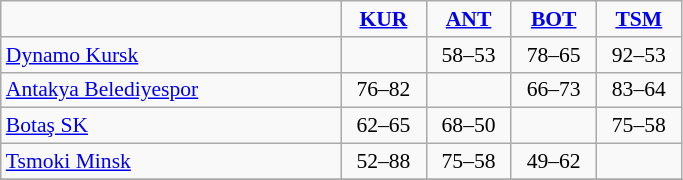<table style="font-size: 90%; text-align: center" class="wikitable">
<tr>
<td width=220></td>
<td width=50><strong><a href='#'>KUR</a></strong></td>
<td width=50><strong><a href='#'>ANT</a></strong></td>
<td width=50><strong><a href='#'>BOT</a></strong></td>
<td width=50><strong><a href='#'>TSM</a></strong></td>
</tr>
<tr>
<td align=left> <a href='#'>Dynamo Kursk</a></td>
<td></td>
<td>58–53</td>
<td>78–65</td>
<td>92–53</td>
</tr>
<tr>
<td align=left> <a href='#'>Antakya Belediyespor</a></td>
<td>76–82</td>
<td></td>
<td>66–73</td>
<td>83–64</td>
</tr>
<tr>
<td align=left> <a href='#'>Botaş SK</a></td>
<td>62–65</td>
<td>68–50</td>
<td></td>
<td>75–58</td>
</tr>
<tr>
<td align=left> <a href='#'>Tsmoki Minsk</a></td>
<td>52–88</td>
<td>75–58</td>
<td>49–62</td>
<td></td>
</tr>
<tr>
</tr>
</table>
